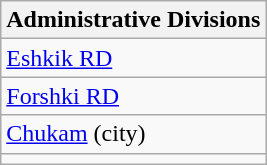<table class="wikitable">
<tr>
<th>Administrative Divisions</th>
</tr>
<tr>
<td><a href='#'>Eshkik RD</a></td>
</tr>
<tr>
<td><a href='#'>Forshki RD</a></td>
</tr>
<tr>
<td><a href='#'>Chukam</a> (city)</td>
</tr>
<tr>
<td colspan=1></td>
</tr>
</table>
